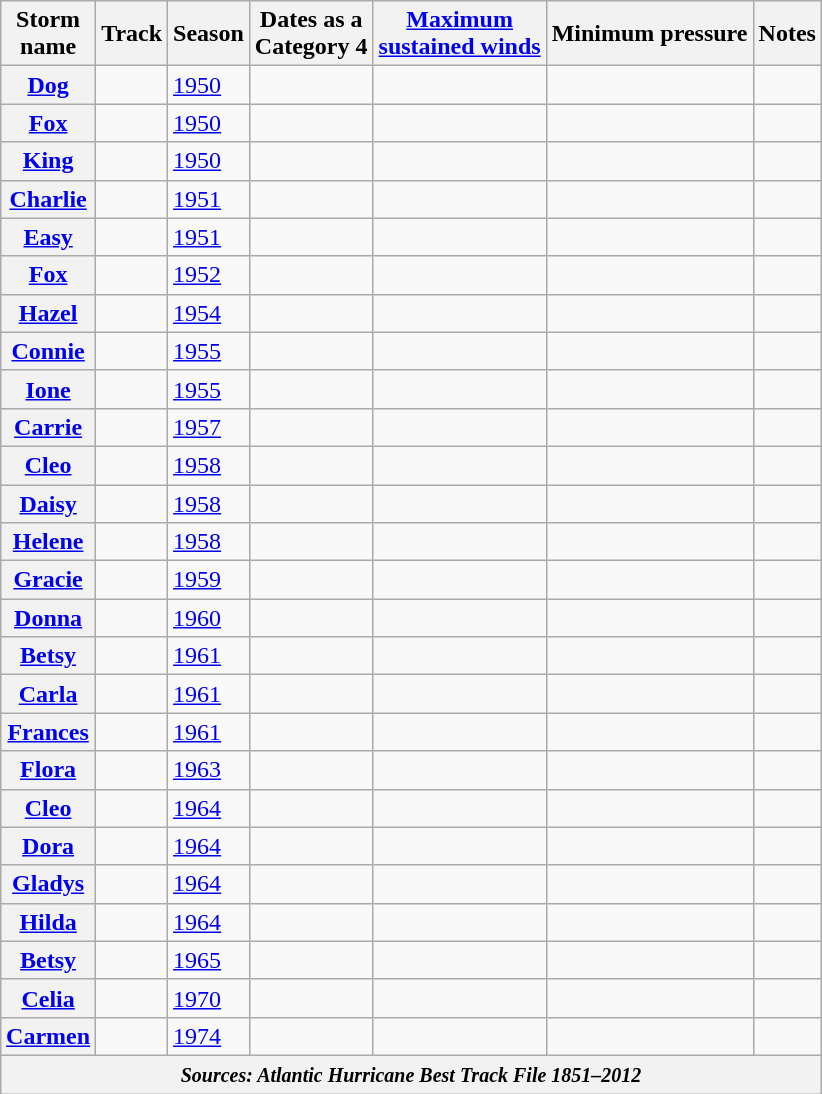<table class="wikitable sortable" style="margin:0.5em auto">
<tr>
<th scope="col">Storm<br>name</th>
<th scope="col" class="unsortable">Track</th>
<th scope="col" align="right">Season</th>
<th scope="col">Dates as a<br>Category 4</th>
<th scope="col"><a href='#'>Maximum<br>sustained winds</a></th>
<th scope="col">Minimum pressure</th>
<th scope="col" class="unsortable">Notes</th>
</tr>
<tr>
<th scope="row"><a href='#'>Dog</a></th>
<td></td>
<td><a href='#'>1950</a></td>
<td></td>
<td></td>
<td></td>
<td></td>
</tr>
<tr>
<th scope="row"><a href='#'>Fox</a></th>
<td></td>
<td><a href='#'>1950</a></td>
<td></td>
<td></td>
<td></td>
<td></td>
</tr>
<tr>
<th scope="row"><a href='#'>King</a></th>
<td></td>
<td><a href='#'>1950</a></td>
<td></td>
<td></td>
<td></td>
<td></td>
</tr>
<tr>
<th scope="row"><a href='#'>Charlie</a></th>
<td></td>
<td><a href='#'>1951</a></td>
<td></td>
<td></td>
<td></td>
<td></td>
</tr>
<tr>
<th scope="row"><a href='#'>Easy</a></th>
<td></td>
<td><a href='#'>1951</a></td>
<td></td>
<td></td>
<td></td>
<td></td>
</tr>
<tr>
<th scope="row"><a href='#'>Fox</a></th>
<td></td>
<td><a href='#'>1952</a></td>
<td></td>
<td></td>
<td></td>
<td></td>
</tr>
<tr>
<th scope="row"><a href='#'>Hazel</a></th>
<td></td>
<td><a href='#'>1954</a></td>
<td></td>
<td></td>
<td></td>
<td></td>
</tr>
<tr>
<th scope="row"><a href='#'>Connie</a></th>
<td></td>
<td><a href='#'>1955</a></td>
<td></td>
<td></td>
<td></td>
<td></td>
</tr>
<tr>
<th scope="row"><a href='#'>Ione</a></th>
<td></td>
<td><a href='#'>1955</a></td>
<td></td>
<td></td>
<td></td>
<td></td>
</tr>
<tr>
<th scope="row"><a href='#'>Carrie</a></th>
<td></td>
<td><a href='#'>1957</a></td>
<td></td>
<td></td>
<td></td>
<td></td>
</tr>
<tr>
<th scope="row"><a href='#'>Cleo</a></th>
<td></td>
<td><a href='#'>1958</a></td>
<td></td>
<td></td>
<td></td>
<td></td>
</tr>
<tr>
<th scope="row"><a href='#'>Daisy</a></th>
<td></td>
<td><a href='#'>1958</a></td>
<td></td>
<td></td>
<td></td>
<td></td>
</tr>
<tr>
<th scope="row"><a href='#'>Helene</a></th>
<td></td>
<td><a href='#'>1958</a></td>
<td></td>
<td></td>
<td></td>
<td></td>
</tr>
<tr>
<th scope="row"><a href='#'>Gracie</a></th>
<td></td>
<td><a href='#'>1959</a></td>
<td></td>
<td></td>
<td></td>
<td></td>
</tr>
<tr>
<th scope="row"><a href='#'>Donna</a></th>
<td></td>
<td><a href='#'>1960</a></td>
<td></td>
<td></td>
<td></td>
<td></td>
</tr>
<tr>
<th scope="row"><a href='#'>Betsy</a></th>
<td></td>
<td><a href='#'>1961</a></td>
<td></td>
<td></td>
<td></td>
<td></td>
</tr>
<tr>
<th scope="row"><a href='#'>Carla</a></th>
<td></td>
<td><a href='#'>1961</a></td>
<td></td>
<td></td>
<td></td>
<td></td>
</tr>
<tr>
<th scope="row"><a href='#'>Frances</a></th>
<td></td>
<td><a href='#'>1961</a></td>
<td></td>
<td></td>
<td></td>
<td></td>
</tr>
<tr>
<th scope="row"><a href='#'>Flora</a></th>
<td></td>
<td><a href='#'>1963</a></td>
<td></td>
<td></td>
<td></td>
<td></td>
</tr>
<tr>
<th scope="row"><a href='#'>Cleo</a></th>
<td></td>
<td><a href='#'>1964</a></td>
<td></td>
<td></td>
<td></td>
<td></td>
</tr>
<tr>
<th scope="row"><a href='#'>Dora</a></th>
<td></td>
<td><a href='#'>1964</a></td>
<td></td>
<td></td>
<td></td>
<td></td>
</tr>
<tr>
<th scope="row"><a href='#'>Gladys</a></th>
<td></td>
<td><a href='#'>1964</a></td>
<td></td>
<td></td>
<td></td>
<td></td>
</tr>
<tr>
<th scope="row"><a href='#'>Hilda</a></th>
<td></td>
<td><a href='#'>1964</a></td>
<td></td>
<td></td>
<td></td>
<td></td>
</tr>
<tr>
<th scope="row"><a href='#'>Betsy</a></th>
<td></td>
<td><a href='#'>1965</a></td>
<td></td>
<td></td>
<td></td>
<td></td>
</tr>
<tr>
<th scope="row"><a href='#'>Celia</a></th>
<td></td>
<td><a href='#'>1970</a></td>
<td></td>
<td></td>
<td></td>
<td></td>
</tr>
<tr>
<th scope="row"><a href='#'>Carmen</a></th>
<td></td>
<td><a href='#'>1974</a></td>
<td></td>
<td></td>
<td></td>
<td></td>
</tr>
<tr>
<th colspan="7"><small><em>Sources: Atlantic Hurricane Best Track File 1851–2012</em></small></th>
</tr>
</table>
